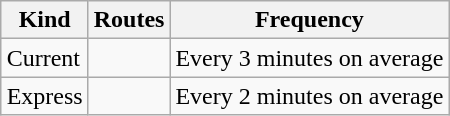<table class="wikitable" style="margin-left: auto; margin-right: auto; border: none;">
<tr>
<th>Kind</th>
<th>Routes</th>
<th>Frequency</th>
</tr>
<tr>
<td>Current</td>
<td></td>
<td>Every 3 minutes on average</td>
</tr>
<tr>
<td>Express</td>
<td> </td>
<td>Every 2 minutes on average</td>
</tr>
</table>
